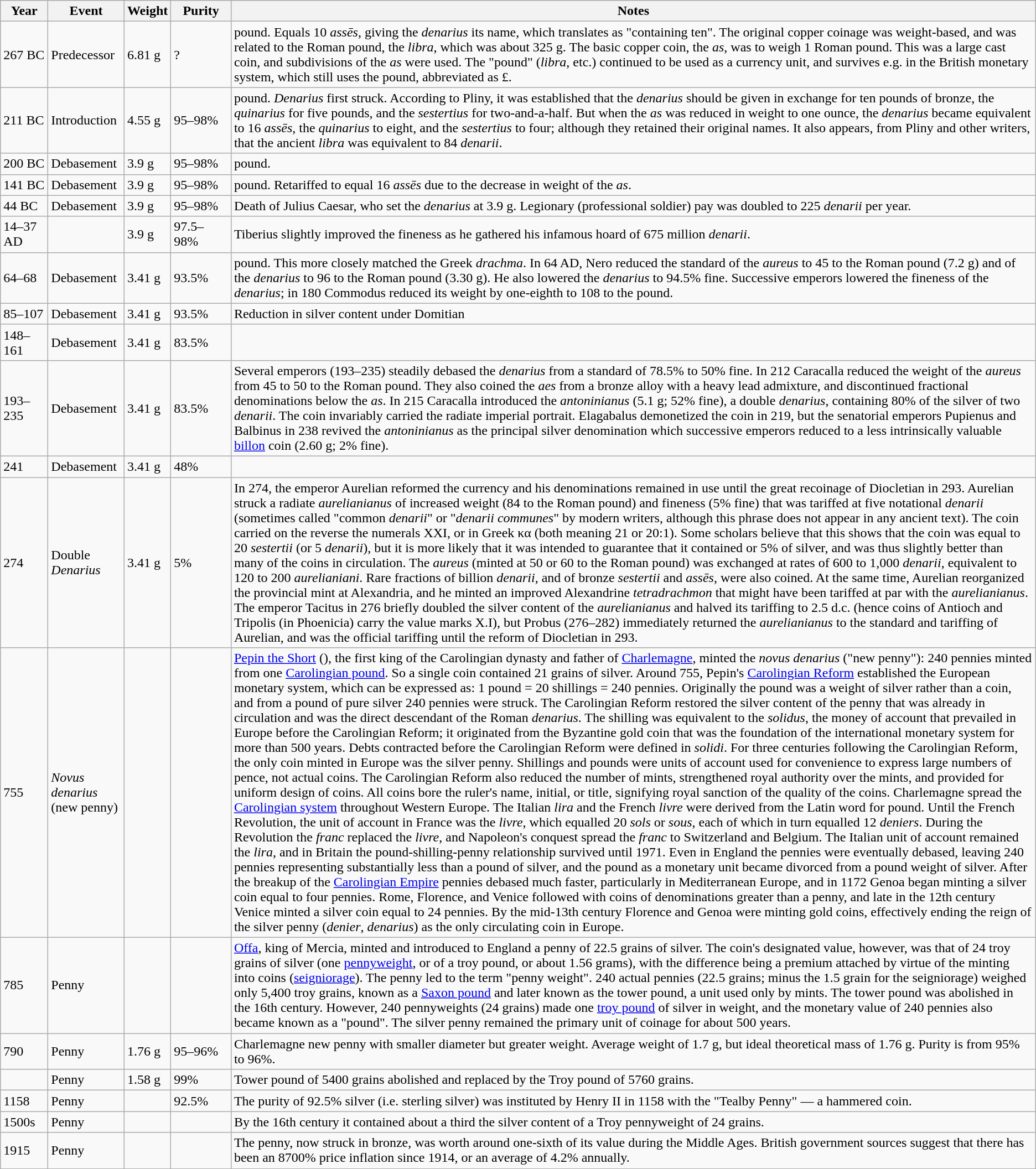<table class="wikitable">
<tr>
<th width=50>Year</th>
<th>Event</th>
<th>Weight</th>
<th width=65>Purity</th>
<th>Notes</th>
</tr>
<tr>
<td>267 BC</td>
<td>Predecessor</td>
<td>6.81 g</td>
<td>?</td>
<td> pound. Equals 10 <em>assēs</em>, giving the <em>denarius</em> its name, which translates as "containing ten". The original copper coinage was weight-based, and was related to the Roman pound, the <em>libra</em>, which was about 325 g. The basic copper coin, the <em>as</em>, was to weigh 1 Roman pound. This was a large cast coin, and subdivisions of the <em>as</em> were used. The "pound" (<em>libra</em>, etc.) continued to be used as a currency unit, and survives e.g. in the British monetary system, which still uses the pound, abbreviated as £.</td>
</tr>
<tr>
<td>211 BC</td>
<td>Introduction</td>
<td>4.55 g</td>
<td>95–98%</td>
<td> pound. <em>Denarius</em> first struck. According to Pliny, it was established that the <em>denarius</em> should be given in exchange for ten pounds of bronze, the <em>quinarius</em> for five pounds, and the <em>sestertius</em> for two-and-a-half. But when the <em>as</em> was reduced in weight to one ounce, the <em>denarius</em> became equivalent to 16 <em>assēs</em>, the <em>quinarius</em> to eight, and the <em>sestertius</em> to four; although they retained their original names. It also appears, from Pliny and other writers, that the ancient <em>libra</em> was equivalent to 84 <em>denarii</em>.</td>
</tr>
<tr>
<td>200 BC</td>
<td>Debasement</td>
<td>3.9 g</td>
<td>95–98%</td>
<td> pound.</td>
</tr>
<tr>
<td>141 BC</td>
<td>Debasement</td>
<td>3.9 g</td>
<td>95–98%</td>
<td> pound. Retariffed to equal 16 <em>assēs</em> due to the decrease in weight of the <em>as</em>.</td>
</tr>
<tr>
<td>44 BC</td>
<td>Debasement</td>
<td>3.9 g</td>
<td>95–98%</td>
<td>Death of Julius Caesar, who set the <em>denarius</em> at 3.9 g. Legionary (professional soldier) pay was doubled to 225 <em>denarii</em> per year.</td>
</tr>
<tr>
<td>14–37 AD</td>
<td></td>
<td>3.9 g</td>
<td>97.5–98%</td>
<td>Tiberius slightly improved the fineness as he gathered his infamous hoard of 675 million <em>denarii</em>.</td>
</tr>
<tr>
<td>64–68</td>
<td>Debasement</td>
<td>3.41 g</td>
<td>93.5%</td>
<td> pound. This more closely matched the Greek <em>drachma</em>. In 64 AD, Nero reduced the standard of the <em>aureus</em> to 45 to the Roman pound (7.2 g) and of the <em>denarius</em> to 96 to the Roman pound (3.30 g). He also lowered the <em>denarius</em> to 94.5% fine. Successive emperors lowered the fineness of the <em>denarius</em>; in 180 Commodus reduced its weight by one-eighth to 108 to the pound.</td>
</tr>
<tr>
<td>85–107</td>
<td>Debasement</td>
<td>3.41 g</td>
<td>93.5%</td>
<td>Reduction in silver content under Domitian</td>
</tr>
<tr>
<td>148–161</td>
<td>Debasement</td>
<td>3.41 g</td>
<td>83.5%</td>
<td></td>
</tr>
<tr>
<td>193–235</td>
<td>Debasement</td>
<td>3.41 g</td>
<td>83.5%</td>
<td>Several emperors (193–235) steadily debased the <em>denarius</em> from a standard of 78.5% to 50% fine. In 212 Caracalla reduced the weight of the <em>aureus</em> from 45 to 50 to the Roman pound. They also coined the <em>aes</em> from a bronze alloy with a heavy lead admixture, and discontinued fractional denominations below the <em>as</em>. In 215 Caracalla introduced the <em>antoninianus</em> (5.1 g; 52% fine), a double <em>denarius</em>, containing 80% of the silver of two <em>denarii</em>. The coin invariably carried the radiate imperial portrait. Elagabalus demonetized the coin in 219, but the senatorial emperors Pupienus and Balbinus in 238 revived the <em>antoninianus</em> as the principal silver denomination which successive emperors reduced to a less intrinsically valuable <a href='#'>billon</a> coin (2.60 g; 2% fine).</td>
</tr>
<tr>
<td>241</td>
<td>Debasement</td>
<td>3.41 g</td>
<td>48%</td>
<td></td>
</tr>
<tr>
<td>274</td>
<td>Double <em>Denarius</em></td>
<td>3.41 g</td>
<td>5%</td>
<td>In 274, the emperor Aurelian reformed the currency and his denominations remained in use until the great recoinage of Diocletian in 293. Aurelian struck a radiate <em>aurelianianus</em> of increased weight (84 to the Roman pound) and fineness (5% fine) that was tariffed at five notational <em>denarii</em> (sometimes called "common <em>denarii</em>" or "<em>denarii communes</em>" by modern writers, although this phrase does not appear in any ancient text). The coin carried on the reverse the numerals XXI, or in Greek κα (both meaning 21 or 20:1). Some scholars believe that this shows that the coin was equal to 20 <em>sestertii</em> (or 5 <em>denarii</em>), but it is more likely that it was intended to guarantee that it contained  or 5% of silver, and was thus slightly better than many of the coins in circulation. The <em>aureus</em> (minted at 50 or 60 to the Roman pound) was exchanged at rates of 600 to 1,000 <em>denarii</em>, equivalent to 120 to 200 <em>aurelianiani</em>. Rare fractions of billion <em>denarii</em>, and of bronze <em>sestertii</em> and <em>assēs</em>, were also coined. At the same time, Aurelian reorganized the provincial mint at Alexandria, and he minted an improved Alexandrine <em>tetradrachmon</em> that might have been tariffed at par with the <em>aurelianianus</em>.<br>The emperor Tacitus in 276 briefly doubled the silver content of the <em>aurelianianus</em> and halved its tariffing to 2.5 d.c. (hence coins of Antioch and Tripolis (in Phoenicia) carry the value marks X.I), but Probus (276–282) immediately returned the <em>aurelianianus</em> to the standard and tariffing of Aurelian, and was the official tariffing until the reform of Diocletian in 293.</td>
</tr>
<tr>
<td>755</td>
<td><em>Novus denarius</em> (new penny)</td>
<td></td>
<td></td>
<td><a href='#'>Pepin the Short</a> (), the first king of the Carolingian dynasty and father of <a href='#'>Charlemagne</a>, minted the <em>novus denarius</em> ("new penny"): 240 pennies minted from one <a href='#'>Carolingian pound</a>. So a single coin contained 21 grains of silver. Around 755, Pepin's <a href='#'>Carolingian Reform</a> established the European monetary system, which can be expressed as: 1 pound = 20 shillings = 240 pennies. Originally the pound was a weight of silver rather than a coin, and from a pound of pure silver 240 pennies were struck. The Carolingian Reform restored the silver content of the penny that was already in circulation and was the direct descendant of the Roman <em>denarius</em>.  The shilling was equivalent to the <em>solidus</em>, the money of account that prevailed in Europe before the Carolingian Reform; it originated from the Byzantine gold coin that was the foundation of the international monetary system for more than 500 years. Debts contracted before the Carolingian Reform were defined in <em>solidi</em>. For three centuries following the Carolingian Reform, the only coin minted in Europe was the silver penny. Shillings and pounds were units of account used for convenience to express large numbers of pence, not actual coins. The Carolingian Reform also reduced the number of mints, strengthened royal authority over the mints, and provided for uniform design of coins. All coins bore the ruler's name, initial, or title, signifying royal sanction of the quality of the coins. Charlemagne spread the <a href='#'>Carolingian system</a> throughout Western Europe. The Italian <em>lira</em> and the French <em>livre</em> were derived from the Latin word for pound. Until the French Revolution, the unit of account in France was the <em>livre</em>, which equalled 20 <em>sols</em> or <em>sous</em>, each of which in turn equalled 12 <em>deniers</em>. During the Revolution the <em>franc</em> replaced the <em>livre</em>, and Napoleon's conquest spread the <em>franc</em> to Switzerland and Belgium. The Italian unit of account remained the <em>lira</em>, and in Britain the pound-shilling-penny relationship survived until 1971. Even in England the pennies were eventually debased, leaving 240 pennies representing substantially less than a pound of silver, and the pound as a monetary unit became divorced from a pound weight of silver. After the breakup of the <a href='#'>Carolingian Empire</a> pennies debased much faster, particularly in Mediterranean Europe, and in 1172 Genoa began minting a silver coin equal to four pennies. Rome, Florence, and Venice followed with coins of denominations greater than a penny, and late in the 12th century Venice minted a silver coin equal to 24 pennies. By the mid-13th century Florence and Genoa were minting gold coins, effectively ending the reign of the silver penny (<em>denier</em>, <em>denarius</em>) as the only circulating coin in Europe.</td>
</tr>
<tr>
<td>785</td>
<td>Penny</td>
<td></td>
<td></td>
<td><a href='#'>Offa</a>, king of Mercia, minted and introduced to England a penny of 22.5 grains of silver. The coin's designated value, however, was that of 24 troy grains of silver (one <a href='#'>pennyweight</a>, or  of a troy pound, or about 1.56 grams), with the difference being a premium attached by virtue of the minting into coins (<a href='#'>seigniorage</a>). The penny led to the term "penny weight". 240 actual pennies (22.5 grains; minus the 1.5 grain for the seigniorage) weighed only 5,400 troy grains, known as a <a href='#'>Saxon pound</a> and later known as the tower pound, a unit used only by mints. The tower pound was abolished in the 16th century. However, 240 pennyweights (24 grains) made one <a href='#'>troy pound</a> of silver in weight, and the monetary value of 240 pennies also became known as a "pound". The silver penny remained the primary unit of coinage for about 500 years.</td>
</tr>
<tr>
<td>790</td>
<td>Penny</td>
<td>1.76 g</td>
<td>95–96%</td>
<td>Charlemagne new penny with smaller diameter but greater weight. Average weight of 1.7 g, but ideal theoretical mass of 1.76 g. Purity is from 95% to 96%.</td>
</tr>
<tr>
<td></td>
<td>Penny</td>
<td>1.58 g</td>
<td>99%</td>
<td>Tower pound of 5400 grains abolished and replaced by the Troy pound of 5760 grains.</td>
</tr>
<tr>
<td>1158</td>
<td>Penny</td>
<td></td>
<td>92.5%</td>
<td>The purity of 92.5% silver (i.e. sterling silver) was instituted by Henry II in 1158 with the "Tealby Penny" — a hammered coin.</td>
</tr>
<tr>
<td>1500s</td>
<td>Penny</td>
<td></td>
<td></td>
<td>By the 16th century it contained about a third the silver content of a Troy pennyweight of 24 grains.</td>
</tr>
<tr>
<td>1915</td>
<td>Penny</td>
<td></td>
<td></td>
<td>The penny, now struck in bronze, was worth around one-sixth of its value during the Middle Ages. British government sources suggest that there has been an 8700% price inflation since 1914, or an average of 4.2% annually.</td>
</tr>
</table>
